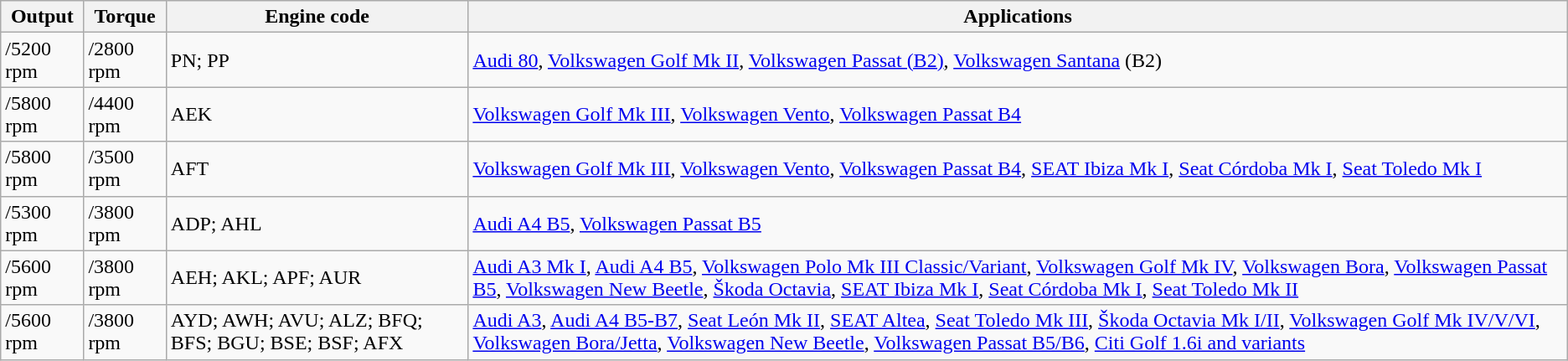<table class="wikitable">
<tr>
<th>Output</th>
<th>Torque</th>
<th>Engine code</th>
<th>Applications</th>
</tr>
<tr>
<td> /5200 rpm</td>
<td> /2800 rpm</td>
<td>PN; PP</td>
<td><a href='#'>Audi 80</a>, <a href='#'>Volkswagen Golf Mk II</a>, <a href='#'>Volkswagen Passat (B2)</a>, <a href='#'>Volkswagen Santana</a> (B2)</td>
</tr>
<tr>
<td> /5800 rpm</td>
<td> /4400 rpm</td>
<td>AEK</td>
<td><a href='#'>Volkswagen Golf Mk III</a>, <a href='#'>Volkswagen Vento</a>, <a href='#'>Volkswagen Passat B4</a></td>
</tr>
<tr>
<td> /5800 rpm</td>
<td> /3500 rpm</td>
<td>AFT</td>
<td><a href='#'>Volkswagen Golf Mk III</a>, <a href='#'>Volkswagen Vento</a>, <a href='#'>Volkswagen Passat B4</a>, <a href='#'>SEAT Ibiza Mk I</a>, <a href='#'>Seat Córdoba Mk I</a>, <a href='#'>Seat Toledo Mk I</a></td>
</tr>
<tr>
<td> /5300 rpm</td>
<td> /3800 rpm</td>
<td>ADP; AHL</td>
<td><a href='#'>Audi A4 B5</a>, <a href='#'>Volkswagen Passat B5</a></td>
</tr>
<tr>
<td> /5600 rpm</td>
<td> /3800 rpm</td>
<td>AEH; AKL; APF; AUR</td>
<td><a href='#'>Audi A3 Mk I</a>, <a href='#'>Audi A4 B5</a>, <a href='#'>Volkswagen Polo Mk III Classic/Variant</a>, <a href='#'>Volkswagen Golf Mk IV</a>, <a href='#'>Volkswagen Bora</a>, <a href='#'>Volkswagen Passat B5</a>, <a href='#'>Volkswagen New Beetle</a>, <a href='#'>Škoda Octavia</a>, <a href='#'>SEAT Ibiza Mk I</a>, <a href='#'>Seat Córdoba Mk I</a>, <a href='#'>Seat Toledo Mk II</a></td>
</tr>
<tr>
<td> /5600 rpm</td>
<td> /3800 rpm</td>
<td>AYD; AWH; AVU; ALZ; BFQ; BFS; BGU; BSE; BSF; AFX</td>
<td><a href='#'>Audi A3</a>, <a href='#'>Audi A4 B5-B7</a>, <a href='#'>Seat León Mk II</a>, <a href='#'>SEAT Altea</a>, <a href='#'>Seat Toledo Mk III</a>, <a href='#'>Škoda Octavia Mk I/II</a>, <a href='#'>Volkswagen Golf Mk IV/V/VI</a>, <a href='#'>Volkswagen Bora/Jetta</a>, <a href='#'>Volkswagen New Beetle</a>, <a href='#'>Volkswagen Passat B5/B6</a>, <a href='#'>Citi Golf 1.6i and variants</a></td>
</tr>
</table>
